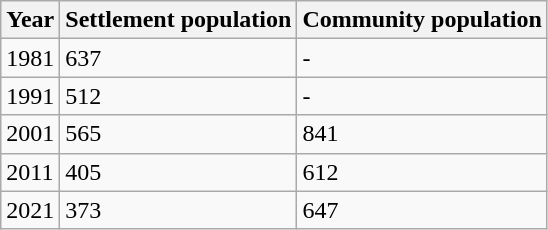<table class="wikitable">
<tr>
<th>Year</th>
<th>Settlement population</th>
<th>Community population</th>
</tr>
<tr>
<td>1981</td>
<td>637</td>
<td>-</td>
</tr>
<tr>
<td>1991</td>
<td>512</td>
<td>-</td>
</tr>
<tr>
<td>2001</td>
<td>565</td>
<td>841</td>
</tr>
<tr>
<td>2011</td>
<td>405</td>
<td>612</td>
</tr>
<tr>
<td>2021</td>
<td>373</td>
<td>647</td>
</tr>
</table>
